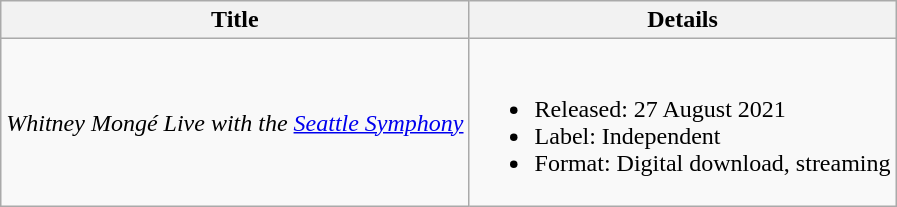<table class="wikitable">
<tr>
<th>Title</th>
<th>Details</th>
</tr>
<tr>
<td><em>Whitney Mongé Live with the <a href='#'>Seattle Symphony</a></em></td>
<td><br><ul><li>Released: 27 August 2021</li><li>Label: Independent</li><li>Format: Digital download, streaming</li></ul></td>
</tr>
</table>
